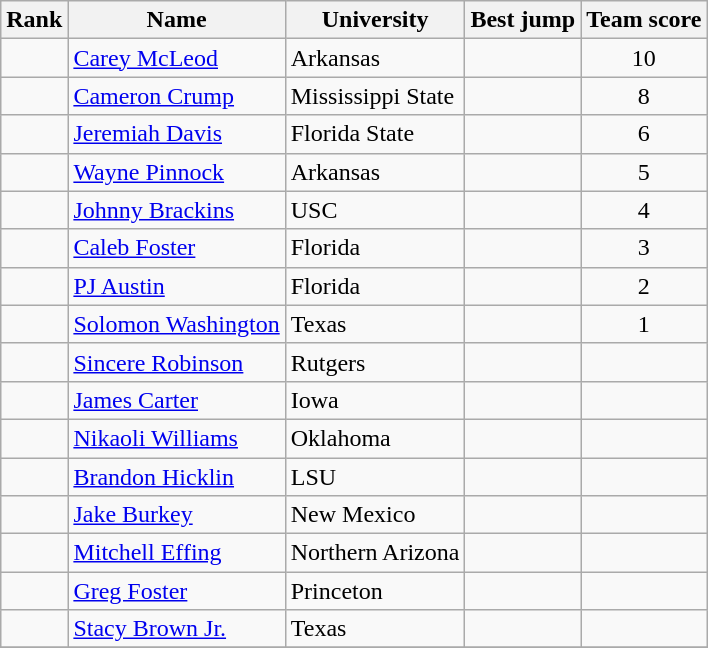<table class="wikitable sortable" style="text-align:center">
<tr>
<th>Rank</th>
<th>Name</th>
<th>University</th>
<th>Best jump</th>
<th>Team score</th>
</tr>
<tr>
<td></td>
<td align=left><a href='#'>Carey McLeod</a></td>
<td align="left">Arkansas</td>
<td><strong></strong></td>
<td>10</td>
</tr>
<tr>
<td></td>
<td align=left><a href='#'>Cameron Crump</a></td>
<td align="left">Mississippi State</td>
<td><strong></strong></td>
<td>8</td>
</tr>
<tr>
<td></td>
<td align=left><a href='#'>Jeremiah Davis</a></td>
<td align="left">Florida State</td>
<td><strong></strong></td>
<td>6</td>
</tr>
<tr>
<td></td>
<td align=left><a href='#'>Wayne Pinnock</a></td>
<td align="left">Arkansas</td>
<td><strong></strong></td>
<td>5</td>
</tr>
<tr>
<td></td>
<td align=left><a href='#'>Johnny Brackins</a></td>
<td align="left">USC</td>
<td><strong></strong></td>
<td>4</td>
</tr>
<tr>
<td></td>
<td align=left><a href='#'>Caleb Foster</a></td>
<td align="left">Florida</td>
<td><strong></strong></td>
<td>3</td>
</tr>
<tr>
<td></td>
<td align=left><a href='#'>PJ Austin</a></td>
<td align="left">Florida</td>
<td><strong></strong></td>
<td>2</td>
</tr>
<tr>
<td></td>
<td align=left><a href='#'>Solomon Washington</a></td>
<td align="left">Texas</td>
<td><strong></strong></td>
<td>1</td>
</tr>
<tr>
<td></td>
<td align=left><a href='#'>Sincere Robinson</a></td>
<td align="left">Rutgers</td>
<td><strong></strong></td>
<td></td>
</tr>
<tr>
<td></td>
<td align=left><a href='#'>James Carter</a></td>
<td align="left">Iowa</td>
<td><strong></strong></td>
<td></td>
</tr>
<tr>
<td></td>
<td align=left><a href='#'>Nikaoli Williams</a></td>
<td align="left">Oklahoma</td>
<td><strong></strong></td>
<td></td>
</tr>
<tr>
<td></td>
<td align=left><a href='#'>Brandon Hicklin</a></td>
<td align="left">LSU</td>
<td><strong></strong></td>
<td></td>
</tr>
<tr>
<td></td>
<td align=left><a href='#'>Jake Burkey</a></td>
<td align="left">New Mexico</td>
<td><strong></strong></td>
<td></td>
</tr>
<tr>
<td></td>
<td align=left><a href='#'>Mitchell Effing</a></td>
<td align="left">Northern Arizona</td>
<td><strong></strong></td>
<td></td>
</tr>
<tr>
<td></td>
<td align=left><a href='#'>Greg Foster</a></td>
<td align="left">Princeton</td>
<td><strong></strong></td>
<td></td>
</tr>
<tr>
<td></td>
<td align=left><a href='#'>Stacy Brown Jr.</a></td>
<td align="left">Texas</td>
<td><strong></strong></td>
<td></td>
</tr>
<tr>
</tr>
</table>
